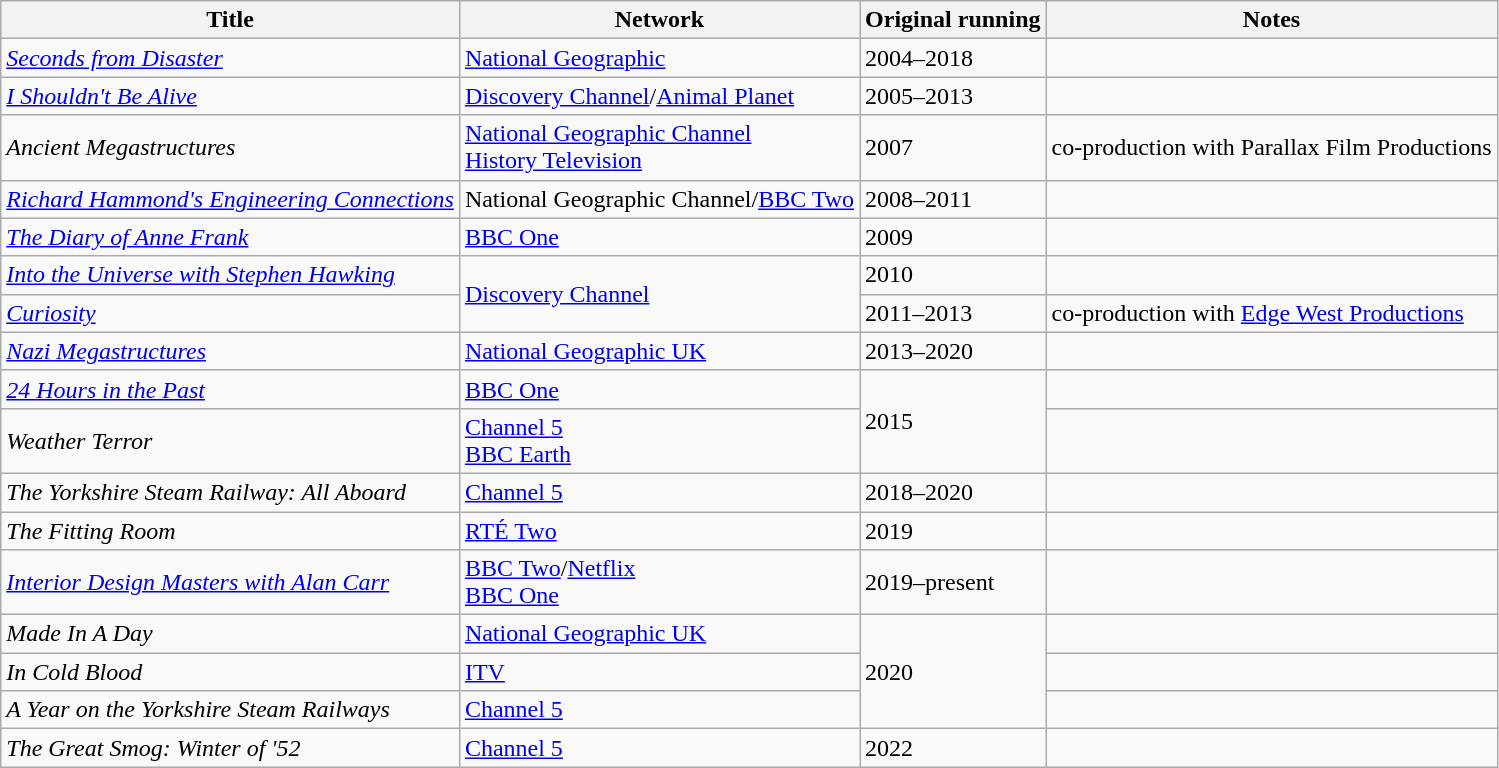<table class="wikitable sortable">
<tr>
<th>Title</th>
<th>Network</th>
<th>Original running</th>
<th>Notes</th>
</tr>
<tr>
<td><em><a href='#'>Seconds from Disaster</a></em></td>
<td><a href='#'>National Geographic</a></td>
<td>2004–2018</td>
<td></td>
</tr>
<tr>
<td><em><a href='#'>I Shouldn't Be Alive</a></em></td>
<td><a href='#'>Discovery Channel</a>/<a href='#'>Animal Planet</a></td>
<td>2005–2013</td>
<td></td>
</tr>
<tr>
<td><em>Ancient Megastructures</em></td>
<td><a href='#'>National Geographic Channel</a><br><a href='#'>History Television</a></td>
<td>2007</td>
<td>co-production with Parallax Film Productions</td>
</tr>
<tr>
<td><em><a href='#'>Richard Hammond's Engineering Connections</a></em></td>
<td>National Geographic Channel/<a href='#'>BBC Two</a></td>
<td>2008–2011</td>
<td></td>
</tr>
<tr>
<td><em><a href='#'>The Diary of Anne Frank</a></em></td>
<td><a href='#'>BBC One</a></td>
<td>2009</td>
<td></td>
</tr>
<tr>
<td><em><a href='#'>Into the Universe with Stephen Hawking</a></em></td>
<td rowspan="2"><a href='#'>Discovery Channel</a></td>
<td>2010</td>
<td></td>
</tr>
<tr>
<td><em><a href='#'>Curiosity</a></em></td>
<td>2011–2013</td>
<td>co-production with <a href='#'>Edge West Productions</a></td>
</tr>
<tr>
<td><em><a href='#'>Nazi Megastructures</a></em></td>
<td><a href='#'>National Geographic UK</a></td>
<td>2013–2020</td>
<td></td>
</tr>
<tr>
<td><em><a href='#'>24 Hours in the Past</a></em></td>
<td><a href='#'>BBC One</a></td>
<td rowspan="2">2015</td>
<td></td>
</tr>
<tr>
<td><em>Weather Terror</em></td>
<td><a href='#'>Channel 5</a><br><a href='#'>BBC Earth</a></td>
<td></td>
</tr>
<tr>
<td><em>The Yorkshire Steam Railway: All Aboard</em></td>
<td><a href='#'>Channel 5</a></td>
<td>2018–2020</td>
<td></td>
</tr>
<tr>
<td><em>The Fitting Room</em></td>
<td><a href='#'>RTÉ Two</a></td>
<td>2019</td>
<td></td>
</tr>
<tr>
<td><em><a href='#'>Interior Design Masters with Alan Carr</a></em></td>
<td><a href='#'>BBC Two</a>/<a href='#'>Netflix</a><br><a href='#'>BBC One</a></td>
<td>2019–present</td>
<td></td>
</tr>
<tr>
<td><em>Made In A Day</em></td>
<td><a href='#'>National Geographic UK</a></td>
<td rowspan="3">2020</td>
<td></td>
</tr>
<tr>
<td><em>In Cold Blood</em></td>
<td><a href='#'>ITV</a></td>
<td></td>
</tr>
<tr>
<td><em>A Year on the Yorkshire Steam Railways</em></td>
<td><a href='#'>Channel 5</a></td>
<td></td>
</tr>
<tr>
<td><em>The Great Smog: Winter of '52</em></td>
<td><a href='#'>Channel 5</a></td>
<td>2022</td>
<td></td>
</tr>
</table>
